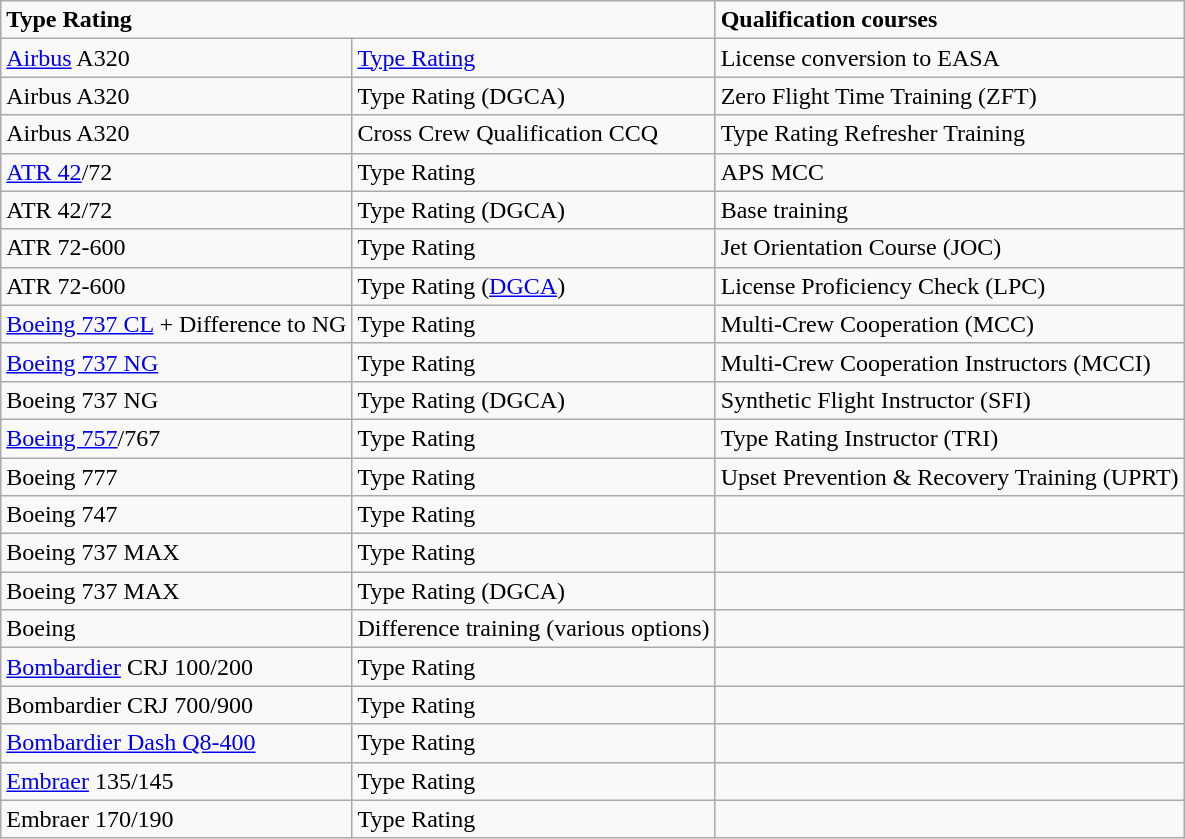<table class="wikitable">
<tr>
<td colspan="2"><strong>Type Rating</strong></td>
<td><strong>Qualification courses</strong></td>
</tr>
<tr>
<td><a href='#'>Airbus</a> A320</td>
<td><a href='#'>Type Rating</a></td>
<td>License conversion to EASA</td>
</tr>
<tr>
<td>Airbus A320</td>
<td>Type Rating (DGCA)</td>
<td>Zero Flight Time Training (ZFT)</td>
</tr>
<tr>
<td>Airbus A320</td>
<td>Cross Crew Qualification CCQ</td>
<td>Type Rating Refresher Training</td>
</tr>
<tr>
<td><a href='#'>ATR 42</a>/72</td>
<td>Type Rating</td>
<td>APS MCC</td>
</tr>
<tr>
<td>ATR 42/72</td>
<td>Type Rating (DGCA)</td>
<td>Base training</td>
</tr>
<tr>
<td>ATR 72-600</td>
<td>Type Rating</td>
<td>Jet Orientation Course (JOC)</td>
</tr>
<tr>
<td>ATR 72-600</td>
<td>Type Rating (<a href='#'>DGCA</a>)</td>
<td>License Proficiency Check (LPC)</td>
</tr>
<tr>
<td><a href='#'>Boeing 737 CL</a> + Difference to NG</td>
<td>Type Rating</td>
<td>Multi-Crew Cooperation (MCC)</td>
</tr>
<tr>
<td><a href='#'>Boeing 737 NG</a></td>
<td>Type Rating</td>
<td>Multi-Crew Cooperation Instructors (MCCI)</td>
</tr>
<tr>
<td>Boeing 737 NG</td>
<td>Type Rating (DGCA)</td>
<td>Synthetic Flight Instructor (SFI)</td>
</tr>
<tr>
<td><a href='#'>Boeing 757</a>/767</td>
<td>Type Rating</td>
<td>Type Rating Instructor (TRI)</td>
</tr>
<tr>
<td>Boeing 777</td>
<td>Type Rating</td>
<td>Upset Prevention & Recovery Training (UPRT)</td>
</tr>
<tr>
<td>Boeing 747</td>
<td>Type Rating</td>
<td></td>
</tr>
<tr>
<td>Boeing 737 MAX</td>
<td>Type Rating</td>
<td></td>
</tr>
<tr>
<td>Boeing 737 MAX</td>
<td>Type Rating (DGCA)</td>
<td></td>
</tr>
<tr>
<td>Boeing</td>
<td>Difference training (various options)</td>
<td></td>
</tr>
<tr>
<td><a href='#'>Bombardier</a> CRJ 100/200</td>
<td>Type Rating</td>
<td></td>
</tr>
<tr>
<td>Bombardier CRJ 700/900</td>
<td>Type Rating</td>
<td></td>
</tr>
<tr>
<td><a href='#'>Bombardier Dash Q8-400</a></td>
<td>Type Rating</td>
<td></td>
</tr>
<tr>
<td><a href='#'>Embraer</a> 135/145</td>
<td>Type Rating</td>
<td></td>
</tr>
<tr>
<td>Embraer 170/190</td>
<td>Type Rating</td>
<td></td>
</tr>
</table>
